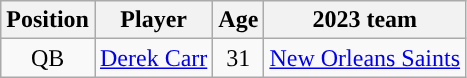<table class="wikitable" style="text-align:center">
<tr>
<th>Position</th>
<th>Player</th>
<th>Age</th>
<th>2023 team</th>
</tr>
<tr>
<td>QB</td>
<td><a href='#'>Derek Carr</a></td>
<td>31</td>
<td><a href='#'>New Orleans Saints</a></td>
</tr>
</table>
